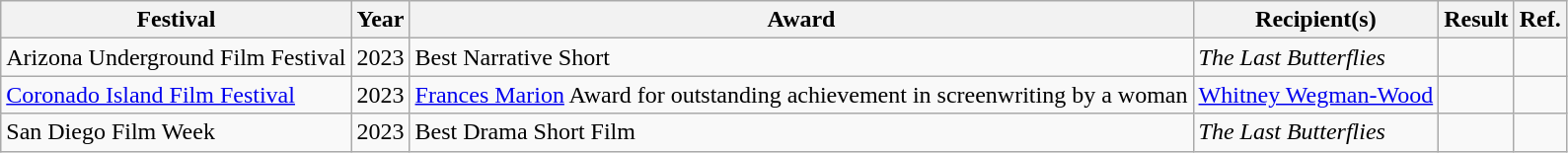<table class="wikitable">
<tr>
<th>Festival</th>
<th>Year</th>
<th>Award</th>
<th>Recipient(s)</th>
<th>Result</th>
<th>Ref.</th>
</tr>
<tr>
<td>Arizona Underground Film Festival</td>
<td>2023</td>
<td>Best Narrative Short</td>
<td><em>The Last Butterflies</em></td>
<td></td>
<td></td>
</tr>
<tr>
<td><a href='#'>Coronado Island Film Festival</a></td>
<td>2023</td>
<td><a href='#'>Frances Marion</a> Award for outstanding achievement in screenwriting by a woman</td>
<td><a href='#'>Whitney Wegman-Wood</a></td>
<td></td>
<td></td>
</tr>
<tr>
<td>San Diego Film Week</td>
<td>2023</td>
<td>Best Drama Short Film</td>
<td><em>The Last Butterflies</em></td>
<td></td>
<td></td>
</tr>
</table>
